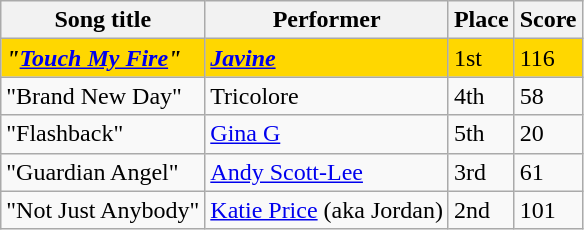<table class="sortable wikitable">
<tr>
<th>Song title</th>
<th>Performer</th>
<th>Place</th>
<th>Score</th>
</tr>
<tr style="background:gold;">
<td><strong><em>"<a href='#'>Touch My Fire</a>"</em></strong></td>
<td><strong><em><a href='#'>Javine</a></em></strong></td>
<td>1st</td>
<td>116</td>
</tr>
<tr>
<td>"Brand New Day"</td>
<td>Tricolore</td>
<td>4th</td>
<td>58</td>
</tr>
<tr>
<td>"Flashback"</td>
<td><a href='#'>Gina G</a></td>
<td>5th</td>
<td>20</td>
</tr>
<tr>
<td>"Guardian Angel"</td>
<td><a href='#'>Andy Scott-Lee</a></td>
<td>3rd</td>
<td>61</td>
</tr>
<tr>
<td>"Not Just Anybody"</td>
<td><a href='#'>Katie Price</a> (aka Jordan)</td>
<td>2nd</td>
<td>101</td>
</tr>
</table>
